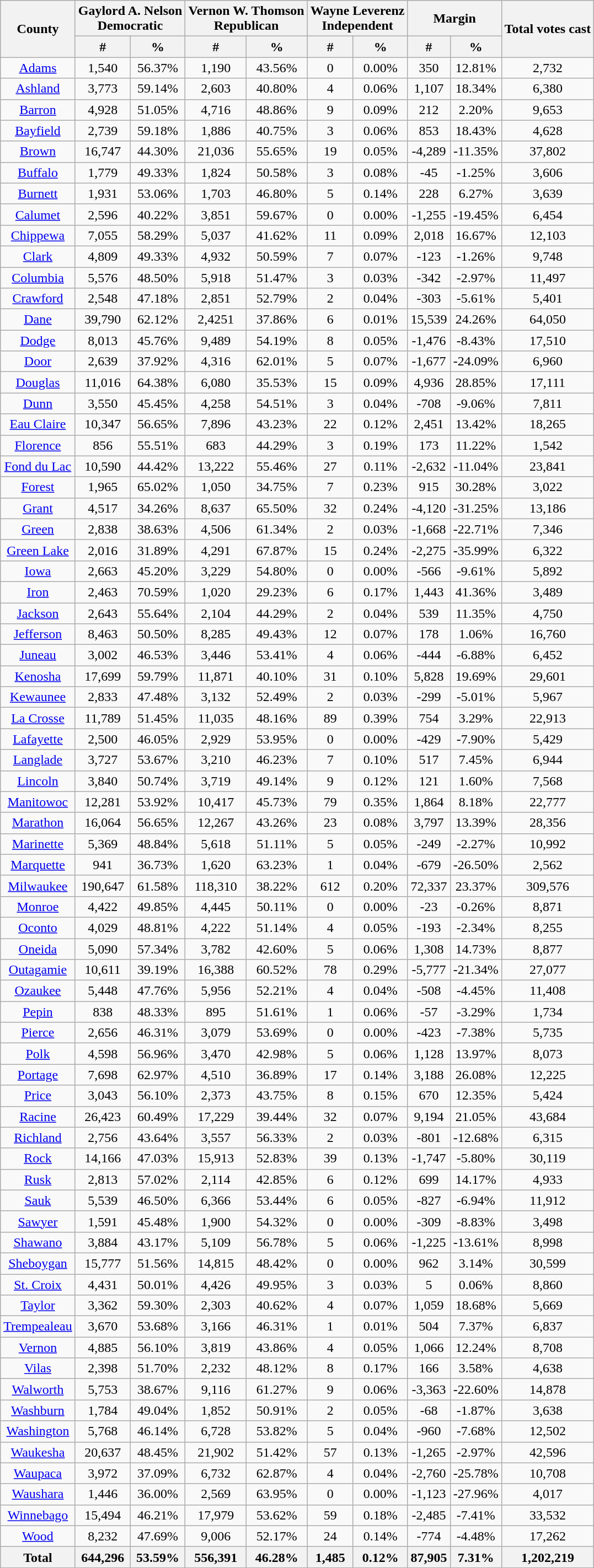<table class="wikitable sortable" style="text-align:center">
<tr>
<th rowspan="2" style="text-align:center;">County</th>
<th colspan="2" style="text-align:center;">Gaylord A. Nelson<br>Democratic</th>
<th colspan="2" style="text-align:center;">Vernon W. Thomson<br>Republican</th>
<th colspan="2" style="text-align:center;">Wayne Leverenz<br>Independent</th>
<th colspan="2" style="text-align:center;">Margin</th>
<th rowspan="2" style="text-align:center;">Total votes cast</th>
</tr>
<tr>
<th style="text-align:center;" data-sort-type="number">#</th>
<th style="text-align:center;" data-sort-type="number">%</th>
<th style="text-align:center;" data-sort-type="number">#</th>
<th style="text-align:center;" data-sort-type="number">%</th>
<th style="text-align:center;" data-sort-type="number">#</th>
<th style="text-align:center;" data-sort-type="number">%</th>
<th style="text-align:center;" data-sort-type="number">#</th>
<th style="text-align:center;" data-sort-type="number">%</th>
</tr>
<tr style="text-align:center;">
<td><a href='#'>Adams</a></td>
<td>1,540</td>
<td>56.37%</td>
<td>1,190</td>
<td>43.56%</td>
<td>0</td>
<td>0.00%</td>
<td>350</td>
<td>12.81%</td>
<td>2,732</td>
</tr>
<tr style="text-align:center;">
<td><a href='#'>Ashland</a></td>
<td>3,773</td>
<td>59.14%</td>
<td>2,603</td>
<td>40.80%</td>
<td>4</td>
<td>0.06%</td>
<td>1,107</td>
<td>18.34%</td>
<td>6,380</td>
</tr>
<tr style="text-align:center;">
<td><a href='#'>Barron</a></td>
<td>4,928</td>
<td>51.05%</td>
<td>4,716</td>
<td>48.86%</td>
<td>9</td>
<td>0.09%</td>
<td>212</td>
<td>2.20%</td>
<td>9,653</td>
</tr>
<tr style="text-align:center;">
<td><a href='#'>Bayfield</a></td>
<td>2,739</td>
<td>59.18%</td>
<td>1,886</td>
<td>40.75%</td>
<td>3</td>
<td>0.06%</td>
<td>853</td>
<td>18.43%</td>
<td>4,628</td>
</tr>
<tr style="text-align:center;">
<td><a href='#'>Brown</a></td>
<td>16,747</td>
<td>44.30%</td>
<td>21,036</td>
<td>55.65%</td>
<td>19</td>
<td>0.05%</td>
<td>-4,289</td>
<td>-11.35%</td>
<td>37,802</td>
</tr>
<tr style="text-align:center;">
<td><a href='#'>Buffalo</a></td>
<td>1,779</td>
<td>49.33%</td>
<td>1,824</td>
<td>50.58%</td>
<td>3</td>
<td>0.08%</td>
<td>-45</td>
<td>-1.25%</td>
<td>3,606</td>
</tr>
<tr style="text-align:center;">
<td><a href='#'>Burnett</a></td>
<td>1,931</td>
<td>53.06%</td>
<td>1,703</td>
<td>46.80%</td>
<td>5</td>
<td>0.14%</td>
<td>228</td>
<td>6.27%</td>
<td>3,639</td>
</tr>
<tr style="text-align:center;">
<td><a href='#'>Calumet</a></td>
<td>2,596</td>
<td>40.22%</td>
<td>3,851</td>
<td>59.67%</td>
<td>0</td>
<td>0.00%</td>
<td>-1,255</td>
<td>-19.45%</td>
<td>6,454</td>
</tr>
<tr style="text-align:center;">
<td><a href='#'>Chippewa</a></td>
<td>7,055</td>
<td>58.29%</td>
<td>5,037</td>
<td>41.62%</td>
<td>11</td>
<td>0.09%</td>
<td>2,018</td>
<td>16.67%</td>
<td>12,103</td>
</tr>
<tr style="text-align:center;">
<td><a href='#'>Clark</a></td>
<td>4,809</td>
<td>49.33%</td>
<td>4,932</td>
<td>50.59%</td>
<td>7</td>
<td>0.07%</td>
<td>-123</td>
<td>-1.26%</td>
<td>9,748</td>
</tr>
<tr style="text-align:center;">
<td><a href='#'>Columbia</a></td>
<td>5,576</td>
<td>48.50%</td>
<td>5,918</td>
<td>51.47%</td>
<td>3</td>
<td>0.03%</td>
<td>-342</td>
<td>-2.97%</td>
<td>11,497</td>
</tr>
<tr style="text-align:center;">
<td><a href='#'>Crawford</a></td>
<td>2,548</td>
<td>47.18%</td>
<td>2,851</td>
<td>52.79%</td>
<td>2</td>
<td>0.04%</td>
<td>-303</td>
<td>-5.61%</td>
<td>5,401</td>
</tr>
<tr style="text-align:center;">
<td><a href='#'>Dane</a></td>
<td>39,790</td>
<td>62.12%</td>
<td>2,4251</td>
<td>37.86%</td>
<td>6</td>
<td>0.01%</td>
<td>15,539</td>
<td>24.26%</td>
<td>64,050</td>
</tr>
<tr style="text-align:center;">
<td><a href='#'>Dodge</a></td>
<td>8,013</td>
<td>45.76%</td>
<td>9,489</td>
<td>54.19%</td>
<td>8</td>
<td>0.05%</td>
<td>-1,476</td>
<td>-8.43%</td>
<td>17,510</td>
</tr>
<tr style="text-align:center;">
<td><a href='#'>Door</a></td>
<td>2,639</td>
<td>37.92%</td>
<td>4,316</td>
<td>62.01%</td>
<td>5</td>
<td>0.07%</td>
<td>-1,677</td>
<td>-24.09%</td>
<td>6,960</td>
</tr>
<tr style="text-align:center;">
<td><a href='#'>Douglas</a></td>
<td>11,016</td>
<td>64.38%</td>
<td>6,080</td>
<td>35.53%</td>
<td>15</td>
<td>0.09%</td>
<td>4,936</td>
<td>28.85%</td>
<td>17,111</td>
</tr>
<tr style="text-align:center;">
<td><a href='#'>Dunn</a></td>
<td>3,550</td>
<td>45.45%</td>
<td>4,258</td>
<td>54.51%</td>
<td>3</td>
<td>0.04%</td>
<td>-708</td>
<td>-9.06%</td>
<td>7,811</td>
</tr>
<tr style="text-align:center;">
<td><a href='#'>Eau Claire</a></td>
<td>10,347</td>
<td>56.65%</td>
<td>7,896</td>
<td>43.23%</td>
<td>22</td>
<td>0.12%</td>
<td>2,451</td>
<td>13.42%</td>
<td>18,265</td>
</tr>
<tr style="text-align:center;">
<td><a href='#'>Florence</a></td>
<td>856</td>
<td>55.51%</td>
<td>683</td>
<td>44.29%</td>
<td>3</td>
<td>0.19%</td>
<td>173</td>
<td>11.22%</td>
<td>1,542</td>
</tr>
<tr style="text-align:center;">
<td><a href='#'>Fond du Lac</a></td>
<td>10,590</td>
<td>44.42%</td>
<td>13,222</td>
<td>55.46%</td>
<td>27</td>
<td>0.11%</td>
<td>-2,632</td>
<td>-11.04%</td>
<td>23,841</td>
</tr>
<tr style="text-align:center;">
<td><a href='#'>Forest</a></td>
<td>1,965</td>
<td>65.02%</td>
<td>1,050</td>
<td>34.75%</td>
<td>7</td>
<td>0.23%</td>
<td>915</td>
<td>30.28%</td>
<td>3,022</td>
</tr>
<tr style="text-align:center;">
<td><a href='#'>Grant</a></td>
<td>4,517</td>
<td>34.26%</td>
<td>8,637</td>
<td>65.50%</td>
<td>32</td>
<td>0.24%</td>
<td>-4,120</td>
<td>-31.25%</td>
<td>13,186</td>
</tr>
<tr style="text-align:center;">
<td><a href='#'>Green</a></td>
<td>2,838</td>
<td>38.63%</td>
<td>4,506</td>
<td>61.34%</td>
<td>2</td>
<td>0.03%</td>
<td>-1,668</td>
<td>-22.71%</td>
<td>7,346</td>
</tr>
<tr style="text-align:center;">
<td><a href='#'>Green Lake</a></td>
<td>2,016</td>
<td>31.89%</td>
<td>4,291</td>
<td>67.87%</td>
<td>15</td>
<td>0.24%</td>
<td>-2,275</td>
<td>-35.99%</td>
<td>6,322</td>
</tr>
<tr style="text-align:center;">
<td><a href='#'>Iowa</a></td>
<td>2,663</td>
<td>45.20%</td>
<td>3,229</td>
<td>54.80%</td>
<td>0</td>
<td>0.00%</td>
<td>-566</td>
<td>-9.61%</td>
<td>5,892</td>
</tr>
<tr style="text-align:center;">
<td><a href='#'>Iron</a></td>
<td>2,463</td>
<td>70.59%</td>
<td>1,020</td>
<td>29.23%</td>
<td>6</td>
<td>0.17%</td>
<td>1,443</td>
<td>41.36%</td>
<td>3,489</td>
</tr>
<tr style="text-align:center;">
<td><a href='#'>Jackson</a></td>
<td>2,643</td>
<td>55.64%</td>
<td>2,104</td>
<td>44.29%</td>
<td>2</td>
<td>0.04%</td>
<td>539</td>
<td>11.35%</td>
<td>4,750</td>
</tr>
<tr style="text-align:center;">
<td><a href='#'>Jefferson</a></td>
<td>8,463</td>
<td>50.50%</td>
<td>8,285</td>
<td>49.43%</td>
<td>12</td>
<td>0.07%</td>
<td>178</td>
<td>1.06%</td>
<td>16,760</td>
</tr>
<tr style="text-align:center;">
<td><a href='#'>Juneau</a></td>
<td>3,002</td>
<td>46.53%</td>
<td>3,446</td>
<td>53.41%</td>
<td>4</td>
<td>0.06%</td>
<td>-444</td>
<td>-6.88%</td>
<td>6,452</td>
</tr>
<tr style="text-align:center;">
<td><a href='#'>Kenosha</a></td>
<td>17,699</td>
<td>59.79%</td>
<td>11,871</td>
<td>40.10%</td>
<td>31</td>
<td>0.10%</td>
<td>5,828</td>
<td>19.69%</td>
<td>29,601</td>
</tr>
<tr style="text-align:center;">
<td><a href='#'>Kewaunee</a></td>
<td>2,833</td>
<td>47.48%</td>
<td>3,132</td>
<td>52.49%</td>
<td>2</td>
<td>0.03%</td>
<td>-299</td>
<td>-5.01%</td>
<td>5,967</td>
</tr>
<tr style="text-align:center;">
<td><a href='#'>La Crosse</a></td>
<td>11,789</td>
<td>51.45%</td>
<td>11,035</td>
<td>48.16%</td>
<td>89</td>
<td>0.39%</td>
<td>754</td>
<td>3.29%</td>
<td>22,913</td>
</tr>
<tr style="text-align:center;">
<td><a href='#'>Lafayette</a></td>
<td>2,500</td>
<td>46.05%</td>
<td>2,929</td>
<td>53.95%</td>
<td>0</td>
<td>0.00%</td>
<td>-429</td>
<td>-7.90%</td>
<td>5,429</td>
</tr>
<tr style="text-align:center;">
<td><a href='#'>Langlade</a></td>
<td>3,727</td>
<td>53.67%</td>
<td>3,210</td>
<td>46.23%</td>
<td>7</td>
<td>0.10%</td>
<td>517</td>
<td>7.45%</td>
<td>6,944</td>
</tr>
<tr style="text-align:center;">
<td><a href='#'>Lincoln</a></td>
<td>3,840</td>
<td>50.74%</td>
<td>3,719</td>
<td>49.14%</td>
<td>9</td>
<td>0.12%</td>
<td>121</td>
<td>1.60%</td>
<td>7,568</td>
</tr>
<tr style="text-align:center;">
<td><a href='#'>Manitowoc</a></td>
<td>12,281</td>
<td>53.92%</td>
<td>10,417</td>
<td>45.73%</td>
<td>79</td>
<td>0.35%</td>
<td>1,864</td>
<td>8.18%</td>
<td>22,777</td>
</tr>
<tr style="text-align:center;">
<td><a href='#'>Marathon</a></td>
<td>16,064</td>
<td>56.65%</td>
<td>12,267</td>
<td>43.26%</td>
<td>23</td>
<td>0.08%</td>
<td>3,797</td>
<td>13.39%</td>
<td>28,356</td>
</tr>
<tr style="text-align:center;">
<td><a href='#'>Marinette</a></td>
<td>5,369</td>
<td>48.84%</td>
<td>5,618</td>
<td>51.11%</td>
<td>5</td>
<td>0.05%</td>
<td>-249</td>
<td>-2.27%</td>
<td>10,992</td>
</tr>
<tr style="text-align:center;">
<td><a href='#'>Marquette</a></td>
<td>941</td>
<td>36.73%</td>
<td>1,620</td>
<td>63.23%</td>
<td>1</td>
<td>0.04%</td>
<td>-679</td>
<td>-26.50%</td>
<td>2,562</td>
</tr>
<tr style="text-align:center;">
<td><a href='#'>Milwaukee</a></td>
<td>190,647</td>
<td>61.58%</td>
<td>118,310</td>
<td>38.22%</td>
<td>612</td>
<td>0.20%</td>
<td>72,337</td>
<td>23.37%</td>
<td>309,576</td>
</tr>
<tr style="text-align:center;">
<td><a href='#'>Monroe</a></td>
<td>4,422</td>
<td>49.85%</td>
<td>4,445</td>
<td>50.11%</td>
<td>0</td>
<td>0.00%</td>
<td>-23</td>
<td>-0.26%</td>
<td>8,871</td>
</tr>
<tr style="text-align:center;">
<td><a href='#'>Oconto</a></td>
<td>4,029</td>
<td>48.81%</td>
<td>4,222</td>
<td>51.14%</td>
<td>4</td>
<td>0.05%</td>
<td>-193</td>
<td>-2.34%</td>
<td>8,255</td>
</tr>
<tr style="text-align:center;">
<td><a href='#'>Oneida</a></td>
<td>5,090</td>
<td>57.34%</td>
<td>3,782</td>
<td>42.60%</td>
<td>5</td>
<td>0.06%</td>
<td>1,308</td>
<td>14.73%</td>
<td>8,877</td>
</tr>
<tr style="text-align:center;">
<td><a href='#'>Outagamie</a></td>
<td>10,611</td>
<td>39.19%</td>
<td>16,388</td>
<td>60.52%</td>
<td>78</td>
<td>0.29%</td>
<td>-5,777</td>
<td>-21.34%</td>
<td>27,077</td>
</tr>
<tr style="text-align:center;">
<td><a href='#'>Ozaukee</a></td>
<td>5,448</td>
<td>47.76%</td>
<td>5,956</td>
<td>52.21%</td>
<td>4</td>
<td>0.04%</td>
<td>-508</td>
<td>-4.45%</td>
<td>11,408</td>
</tr>
<tr style="text-align:center;">
<td><a href='#'>Pepin</a></td>
<td>838</td>
<td>48.33%</td>
<td>895</td>
<td>51.61%</td>
<td>1</td>
<td>0.06%</td>
<td>-57</td>
<td>-3.29%</td>
<td>1,734</td>
</tr>
<tr style="text-align:center;">
<td><a href='#'>Pierce</a></td>
<td>2,656</td>
<td>46.31%</td>
<td>3,079</td>
<td>53.69%</td>
<td>0</td>
<td>0.00%</td>
<td>-423</td>
<td>-7.38%</td>
<td>5,735</td>
</tr>
<tr style="text-align:center;">
<td><a href='#'>Polk</a></td>
<td>4,598</td>
<td>56.96%</td>
<td>3,470</td>
<td>42.98%</td>
<td>5</td>
<td>0.06%</td>
<td>1,128</td>
<td>13.97%</td>
<td>8,073</td>
</tr>
<tr style="text-align:center;">
<td><a href='#'>Portage</a></td>
<td>7,698</td>
<td>62.97%</td>
<td>4,510</td>
<td>36.89%</td>
<td>17</td>
<td>0.14%</td>
<td>3,188</td>
<td>26.08%</td>
<td>12,225</td>
</tr>
<tr style="text-align:center;">
<td><a href='#'>Price</a></td>
<td>3,043</td>
<td>56.10%</td>
<td>2,373</td>
<td>43.75%</td>
<td>8</td>
<td>0.15%</td>
<td>670</td>
<td>12.35%</td>
<td>5,424</td>
</tr>
<tr style="text-align:center;">
<td><a href='#'>Racine</a></td>
<td>26,423</td>
<td>60.49%</td>
<td>17,229</td>
<td>39.44%</td>
<td>32</td>
<td>0.07%</td>
<td>9,194</td>
<td>21.05%</td>
<td>43,684</td>
</tr>
<tr style="text-align:center;">
<td><a href='#'>Richland</a></td>
<td>2,756</td>
<td>43.64%</td>
<td>3,557</td>
<td>56.33%</td>
<td>2</td>
<td>0.03%</td>
<td>-801</td>
<td>-12.68%</td>
<td>6,315</td>
</tr>
<tr style="text-align:center;">
<td><a href='#'>Rock</a></td>
<td>14,166</td>
<td>47.03%</td>
<td>15,913</td>
<td>52.83%</td>
<td>39</td>
<td>0.13%</td>
<td>-1,747</td>
<td>-5.80%</td>
<td>30,119</td>
</tr>
<tr style="text-align:center;">
<td><a href='#'>Rusk</a></td>
<td>2,813</td>
<td>57.02%</td>
<td>2,114</td>
<td>42.85%</td>
<td>6</td>
<td>0.12%</td>
<td>699</td>
<td>14.17%</td>
<td>4,933</td>
</tr>
<tr style="text-align:center;">
<td><a href='#'>Sauk</a></td>
<td>5,539</td>
<td>46.50%</td>
<td>6,366</td>
<td>53.44%</td>
<td>6</td>
<td>0.05%</td>
<td>-827</td>
<td>-6.94%</td>
<td>11,912</td>
</tr>
<tr style="text-align:center;">
<td><a href='#'>Sawyer</a></td>
<td>1,591</td>
<td>45.48%</td>
<td>1,900</td>
<td>54.32%</td>
<td>0</td>
<td>0.00%</td>
<td>-309</td>
<td>-8.83%</td>
<td>3,498</td>
</tr>
<tr style="text-align:center;">
<td><a href='#'>Shawano</a></td>
<td>3,884</td>
<td>43.17%</td>
<td>5,109</td>
<td>56.78%</td>
<td>5</td>
<td>0.06%</td>
<td>-1,225</td>
<td>-13.61%</td>
<td>8,998</td>
</tr>
<tr style="text-align:center;">
<td><a href='#'>Sheboygan</a></td>
<td>15,777</td>
<td>51.56%</td>
<td>14,815</td>
<td>48.42%</td>
<td>0</td>
<td>0.00%</td>
<td>962</td>
<td>3.14%</td>
<td>30,599</td>
</tr>
<tr style="text-align:center;">
<td><a href='#'>St. Croix</a></td>
<td>4,431</td>
<td>50.01%</td>
<td>4,426</td>
<td>49.95%</td>
<td>3</td>
<td>0.03%</td>
<td>5</td>
<td>0.06%</td>
<td>8,860</td>
</tr>
<tr style="text-align:center;">
<td><a href='#'>Taylor</a></td>
<td>3,362</td>
<td>59.30%</td>
<td>2,303</td>
<td>40.62%</td>
<td>4</td>
<td>0.07%</td>
<td>1,059</td>
<td>18.68%</td>
<td>5,669</td>
</tr>
<tr style="text-align:center;">
<td><a href='#'>Trempealeau</a></td>
<td>3,670</td>
<td>53.68%</td>
<td>3,166</td>
<td>46.31%</td>
<td>1</td>
<td>0.01%</td>
<td>504</td>
<td>7.37%</td>
<td>6,837</td>
</tr>
<tr style="text-align:center;">
<td><a href='#'>Vernon</a></td>
<td>4,885</td>
<td>56.10%</td>
<td>3,819</td>
<td>43.86%</td>
<td>4</td>
<td>0.05%</td>
<td>1,066</td>
<td>12.24%</td>
<td>8,708</td>
</tr>
<tr style="text-align:center;">
<td><a href='#'>Vilas</a></td>
<td>2,398</td>
<td>51.70%</td>
<td>2,232</td>
<td>48.12%</td>
<td>8</td>
<td>0.17%</td>
<td>166</td>
<td>3.58%</td>
<td>4,638</td>
</tr>
<tr style="text-align:center;">
<td><a href='#'>Walworth</a></td>
<td>5,753</td>
<td>38.67%</td>
<td>9,116</td>
<td>61.27%</td>
<td>9</td>
<td>0.06%</td>
<td>-3,363</td>
<td>-22.60%</td>
<td>14,878</td>
</tr>
<tr style="text-align:center;">
<td><a href='#'>Washburn</a></td>
<td>1,784</td>
<td>49.04%</td>
<td>1,852</td>
<td>50.91%</td>
<td>2</td>
<td>0.05%</td>
<td>-68</td>
<td>-1.87%</td>
<td>3,638</td>
</tr>
<tr style="text-align:center;">
<td><a href='#'>Washington</a></td>
<td>5,768</td>
<td>46.14%</td>
<td>6,728</td>
<td>53.82%</td>
<td>5</td>
<td>0.04%</td>
<td>-960</td>
<td>-7.68%</td>
<td>12,502</td>
</tr>
<tr style="text-align:center;">
<td><a href='#'>Waukesha</a></td>
<td>20,637</td>
<td>48.45%</td>
<td>21,902</td>
<td>51.42%</td>
<td>57</td>
<td>0.13%</td>
<td>-1,265</td>
<td>-2.97%</td>
<td>42,596</td>
</tr>
<tr style="text-align:center;">
<td><a href='#'>Waupaca</a></td>
<td>3,972</td>
<td>37.09%</td>
<td>6,732</td>
<td>62.87%</td>
<td>4</td>
<td>0.04%</td>
<td>-2,760</td>
<td>-25.78%</td>
<td>10,708</td>
</tr>
<tr style="text-align:center;">
<td><a href='#'>Waushara</a></td>
<td>1,446</td>
<td>36.00%</td>
<td>2,569</td>
<td>63.95%</td>
<td>0</td>
<td>0.00%</td>
<td>-1,123</td>
<td>-27.96%</td>
<td>4,017</td>
</tr>
<tr style="text-align:center;">
<td><a href='#'>Winnebago</a></td>
<td>15,494</td>
<td>46.21%</td>
<td>17,979</td>
<td>53.62%</td>
<td>59</td>
<td>0.18%</td>
<td>-2,485</td>
<td>-7.41%</td>
<td>33,532</td>
</tr>
<tr style="text-align:center;">
<td><a href='#'>Wood</a></td>
<td>8,232</td>
<td>47.69%</td>
<td>9,006</td>
<td>52.17%</td>
<td>24</td>
<td>0.14%</td>
<td>-774</td>
<td>-4.48%</td>
<td>17,262</td>
</tr>
<tr>
<th>Total</th>
<th>644,296</th>
<th>53.59%</th>
<th>556,391</th>
<th>46.28%</th>
<th>1,485</th>
<th>0.12%</th>
<th>87,905</th>
<th>7.31%</th>
<th>1,202,219</th>
</tr>
</table>
